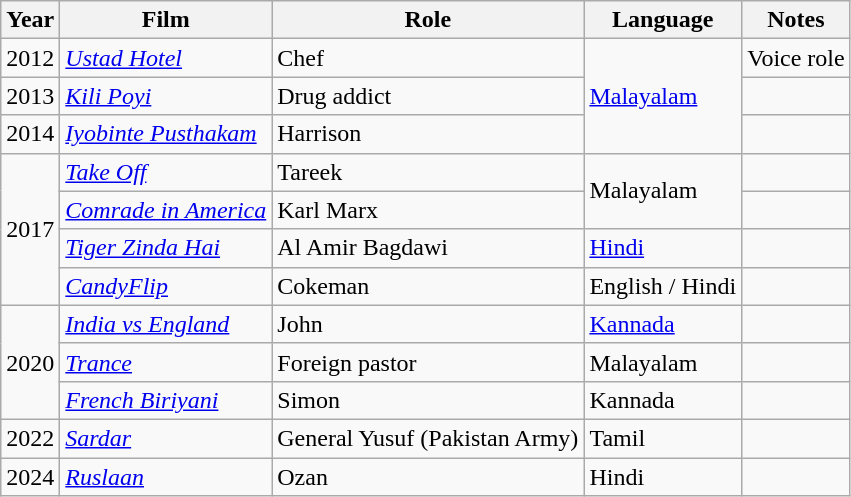<table class="wikitable sortable">
<tr>
<th>Year</th>
<th>Film</th>
<th>Role</th>
<th>Language</th>
<th>Notes</th>
</tr>
<tr>
<td>2012</td>
<td><em><a href='#'>Ustad Hotel</a></em></td>
<td>Chef</td>
<td rowspan="3"><a href='#'>Malayalam</a></td>
<td>Voice role</td>
</tr>
<tr>
<td>2013</td>
<td><em><a href='#'>Kili Poyi</a></em></td>
<td>Drug addict</td>
<td></td>
</tr>
<tr>
<td>2014</td>
<td><em><a href='#'>Iyobinte Pusthakam</a></em></td>
<td>Harrison</td>
<td></td>
</tr>
<tr>
<td rowspan="4">2017</td>
<td><em><a href='#'>Take Off</a></em></td>
<td>Tareek</td>
<td rowspan="2">Malayalam</td>
<td></td>
</tr>
<tr>
<td><em><a href='#'>Comrade in America</a></em></td>
<td>Karl Marx</td>
<td></td>
</tr>
<tr>
<td><em><a href='#'>Tiger Zinda Hai</a></em></td>
<td>Al Amir Bagdawi</td>
<td><a href='#'>Hindi</a></td>
<td></td>
</tr>
<tr>
<td><em><a href='#'>CandyFlip</a></em></td>
<td>Cokeman</td>
<td>English / Hindi</td>
<td></td>
</tr>
<tr>
<td rowspan="3">2020</td>
<td><em><a href='#'>India vs England</a></em></td>
<td>John</td>
<td><a href='#'>Kannada</a></td>
<td></td>
</tr>
<tr>
<td><em><a href='#'>Trance</a></em></td>
<td>Foreign pastor</td>
<td>Malayalam</td>
<td></td>
</tr>
<tr>
<td><em><a href='#'>French Biriyani</a></em></td>
<td>Simon</td>
<td>Kannada</td>
<td></td>
</tr>
<tr>
<td>2022</td>
<td><em><a href='#'>Sardar</a></em></td>
<td>General Yusuf (Pakistan Army)</td>
<td>Tamil</td>
<td></td>
</tr>
<tr>
<td>2024</td>
<td><em><a href='#'>Ruslaan</a></em></td>
<td>Ozan</td>
<td>Hindi</td>
<td></td>
</tr>
</table>
